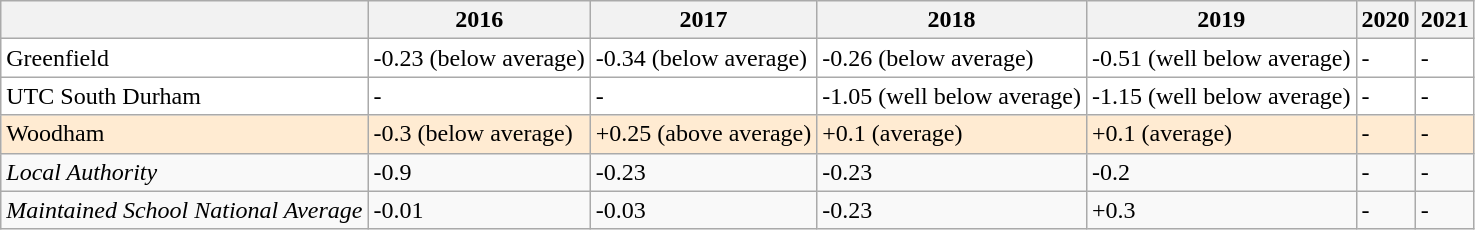<table class="wikitable">
<tr>
<th></th>
<th>2016</th>
<th>2017</th>
<th>2018</th>
<th>2019</th>
<th>2020</th>
<th>2021</th>
</tr>
<tr>
<td style='background: #ffffff'>Greenfield</td>
<td style='background: #ffffff'>-0.23 (below average)</td>
<td style='background: #ffffff'>-0.34 (below average)</td>
<td style='background: #ffffff'>-0.26 (below average)</td>
<td style='background: #ffffff'>-0.51 (well below average)</td>
<td style='background: #ffffff'>-</td>
<td style='background: #ffffff'>-</td>
</tr>
<tr>
<td style='background: #ffffff'>UTC South Durham</td>
<td style='background: #ffffff'>-</td>
<td style='background: #ffffff'>-</td>
<td style='background: #ffffff'>-1.05 (well below average)</td>
<td style='background: #ffffff'>-1.15 (well below average)</td>
<td style='background: #ffffff'>-</td>
<td style='background: #ffffff'>-</td>
</tr>
<tr>
<td style='background: #ffebd2'>Woodham</td>
<td style='background: #ffebd2'>-0.3 (below average)</td>
<td style='background: #ffebd2'>+0.25 (above average)</td>
<td style='background: #ffebd2'>+0.1 (average)</td>
<td style='background: #ffebd2'>+0.1 (average)</td>
<td style='background: #ffebd2'>-</td>
<td style='background: #ffebd2'>-</td>
</tr>
<tr>
<td><em>Local Authority </em></td>
<td>-0.9</td>
<td>-0.23</td>
<td>-0.23</td>
<td>-0.2</td>
<td>-</td>
<td>-</td>
</tr>
<tr>
<td><em>Maintained School National Average</em></td>
<td>-0.01</td>
<td>-0.03</td>
<td>-0.23</td>
<td>+0.3</td>
<td>-</td>
<td>-</td>
</tr>
</table>
